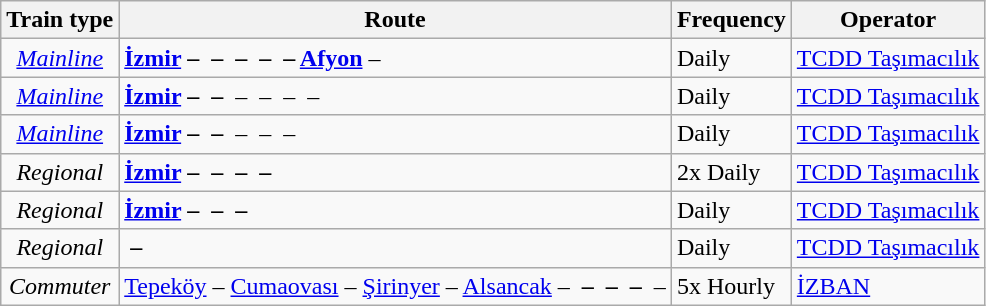<table class="wikitable">
<tr>
<th>Train type</th>
<th>Route</th>
<th>Frequency</th>
<th>Operator</th>
</tr>
<tr>
<td align="center"><em><a href='#'>Mainline</a></em></td>
<td><strong><a href='#'>İzmir</a> –  –  –  –  – <a href='#'>Afyon</a></strong> – </td>
<td>Daily</td>
<td><a href='#'>TCDD Taşımacılık</a></td>
</tr>
<tr>
<td align="center"><em><a href='#'>Mainline</a></em></td>
<td><strong><a href='#'>İzmir</a> –  – </strong> –  –  –  – </td>
<td>Daily</td>
<td><a href='#'>TCDD Taşımacılık</a></td>
</tr>
<tr>
<td align="center"><em><a href='#'>Mainline</a></em></td>
<td><strong><a href='#'>İzmir</a> –  – </strong> –  –  – </td>
<td>Daily</td>
<td><a href='#'>TCDD Taşımacılık</a></td>
</tr>
<tr>
<td align="center"><em>Regional</em></td>
<td><strong><a href='#'>İzmir</a> –  –  –  – </strong></td>
<td>2x Daily</td>
<td><a href='#'>TCDD Taşımacılık</a></td>
</tr>
<tr>
<td align="center"><em>Regional</em></td>
<td><strong><a href='#'>İzmir</a> –  –  – </strong></td>
<td>Daily</td>
<td><a href='#'>TCDD Taşımacılık</a></td>
</tr>
<tr>
<td align="center"><em>Regional</em></td>
<td><strong> – </strong></td>
<td>Daily</td>
<td><a href='#'>TCDD Taşımacılık</a></td>
</tr>
<tr>
<td align="center"><em>Commuter</em></td>
<td><a href='#'>Tepeköy</a> – <a href='#'>Cumaovası</a> – <a href='#'>Şirinyer</a> – <a href='#'>Alsancak</a> – <strong> –  –  – </strong> – </td>
<td>5x Hourly</td>
<td><a href='#'>İZBAN</a></td>
</tr>
</table>
